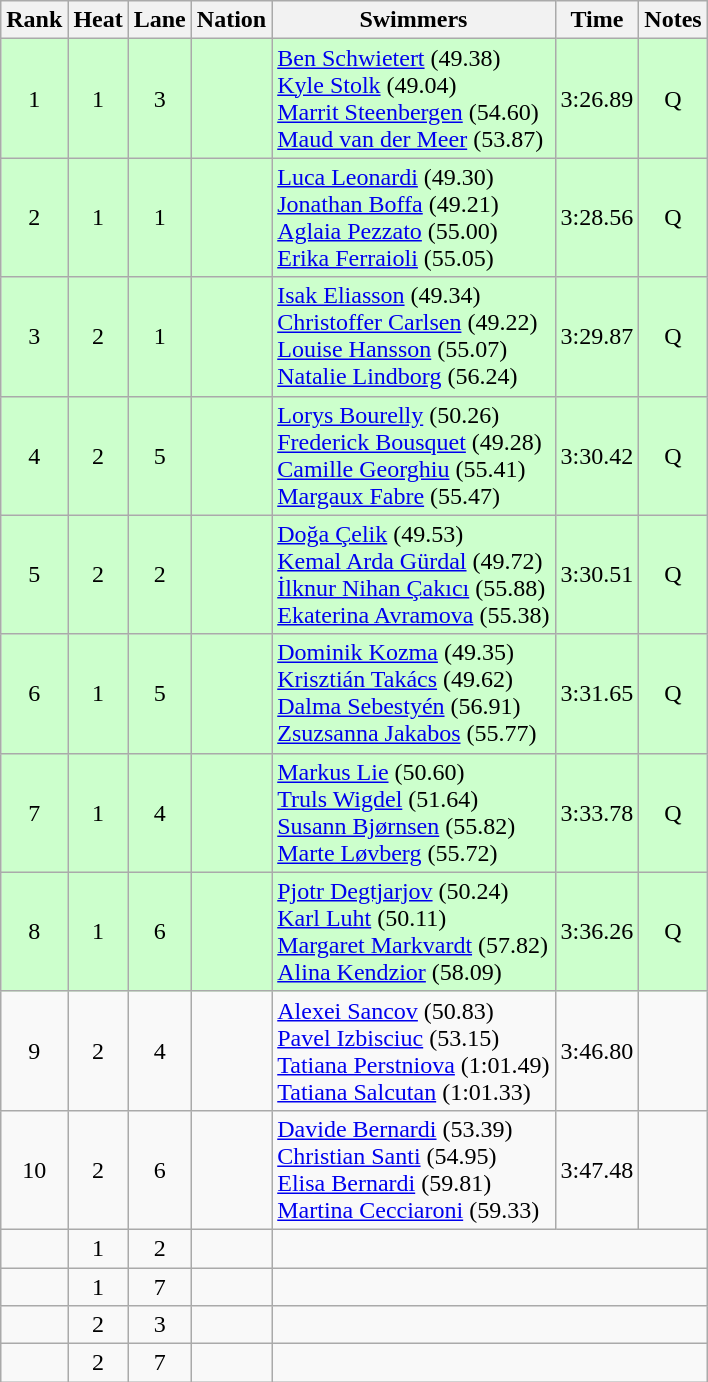<table class="wikitable sortable" style="text-align:center">
<tr>
<th>Rank</th>
<th>Heat</th>
<th>Lane</th>
<th>Nation</th>
<th>Swimmers</th>
<th>Time</th>
<th>Notes</th>
</tr>
<tr bgcolor=ccffcc>
<td>1</td>
<td>1</td>
<td>3</td>
<td align=left></td>
<td align=left><a href='#'>Ben Schwietert</a> (49.38)<br><a href='#'>Kyle Stolk</a> (49.04)<br><a href='#'>Marrit Steenbergen</a> (54.60)<br><a href='#'>Maud van der Meer</a> (53.87)</td>
<td>3:26.89</td>
<td>Q</td>
</tr>
<tr bgcolor=ccffcc>
<td>2</td>
<td>1</td>
<td>1</td>
<td align=left></td>
<td align=left><a href='#'>Luca Leonardi</a> (49.30)<br><a href='#'>Jonathan Boffa</a> (49.21)<br><a href='#'>Aglaia Pezzato</a> (55.00)<br><a href='#'>Erika Ferraioli</a> (55.05)</td>
<td>3:28.56</td>
<td>Q</td>
</tr>
<tr bgcolor=ccffcc>
<td>3</td>
<td>2</td>
<td>1</td>
<td align=left></td>
<td align=left><a href='#'>Isak Eliasson</a> (49.34)<br><a href='#'>Christoffer Carlsen</a> (49.22)<br><a href='#'>Louise Hansson</a> (55.07)<br><a href='#'>Natalie Lindborg</a> (56.24)</td>
<td>3:29.87</td>
<td>Q</td>
</tr>
<tr bgcolor=ccffcc>
<td>4</td>
<td>2</td>
<td>5</td>
<td align=left></td>
<td align=left><a href='#'>Lorys Bourelly</a> (50.26)<br><a href='#'>Frederick Bousquet</a> (49.28)<br><a href='#'>Camille Georghiu</a> (55.41)<br><a href='#'>Margaux Fabre</a> (55.47)</td>
<td>3:30.42</td>
<td>Q</td>
</tr>
<tr bgcolor=ccffcc>
<td>5</td>
<td>2</td>
<td>2</td>
<td align=left></td>
<td align=left><a href='#'>Doğa Çelik</a> (49.53)<br><a href='#'>Kemal Arda Gürdal</a> (49.72)<br><a href='#'>İlknur Nihan Çakıcı</a> (55.88)<br><a href='#'>Ekaterina Avramova</a> (55.38)</td>
<td>3:30.51</td>
<td>Q</td>
</tr>
<tr bgcolor=ccffcc>
<td>6</td>
<td>1</td>
<td>5</td>
<td align=left></td>
<td align=left><a href='#'>Dominik Kozma</a> (49.35)<br><a href='#'>Krisztián Takács</a> (49.62)<br><a href='#'>Dalma Sebestyén</a> (56.91)<br><a href='#'>Zsuzsanna Jakabos</a> (55.77)</td>
<td>3:31.65</td>
<td>Q</td>
</tr>
<tr bgcolor=ccffcc>
<td>7</td>
<td>1</td>
<td>4</td>
<td align=left></td>
<td align=left><a href='#'>Markus Lie</a> (50.60)<br><a href='#'>Truls Wigdel</a> (51.64)<br><a href='#'>Susann Bjørnsen</a> (55.82)<br><a href='#'>Marte Løvberg</a> (55.72)</td>
<td>3:33.78</td>
<td>Q</td>
</tr>
<tr bgcolor=ccffcc>
<td>8</td>
<td>1</td>
<td>6</td>
<td align=left></td>
<td align=left><a href='#'>Pjotr Degtjarjov</a> (50.24)<br><a href='#'>Karl Luht</a> (50.11)<br><a href='#'>Margaret Markvardt</a> (57.82)<br><a href='#'>Alina Kendzior</a> (58.09)</td>
<td>3:36.26</td>
<td>Q</td>
</tr>
<tr>
<td>9</td>
<td>2</td>
<td>4</td>
<td align=left></td>
<td align=left><a href='#'>Alexei Sancov</a> (50.83)<br><a href='#'>Pavel Izbisciuc</a> (53.15)<br><a href='#'>Tatiana Perstniova</a> (1:01.49)<br><a href='#'>Tatiana Salcutan</a> (1:01.33)</td>
<td>3:46.80</td>
<td></td>
</tr>
<tr>
<td>10</td>
<td>2</td>
<td>6</td>
<td align=left></td>
<td align=left><a href='#'>Davide Bernardi</a> (53.39)<br><a href='#'>Christian Santi</a> (54.95)<br><a href='#'>Elisa Bernardi</a> (59.81)<br><a href='#'>Martina Cecciaroni</a> (59.33)</td>
<td>3:47.48</td>
<td></td>
</tr>
<tr>
<td></td>
<td>1</td>
<td>2</td>
<td align=left></td>
<td colspan=3></td>
</tr>
<tr>
<td></td>
<td>1</td>
<td>7</td>
<td align=left></td>
<td colspan=3></td>
</tr>
<tr>
<td></td>
<td>2</td>
<td>3</td>
<td align=left></td>
<td colspan=3></td>
</tr>
<tr>
<td></td>
<td>2</td>
<td>7</td>
<td align=left></td>
<td colspan=3></td>
</tr>
</table>
